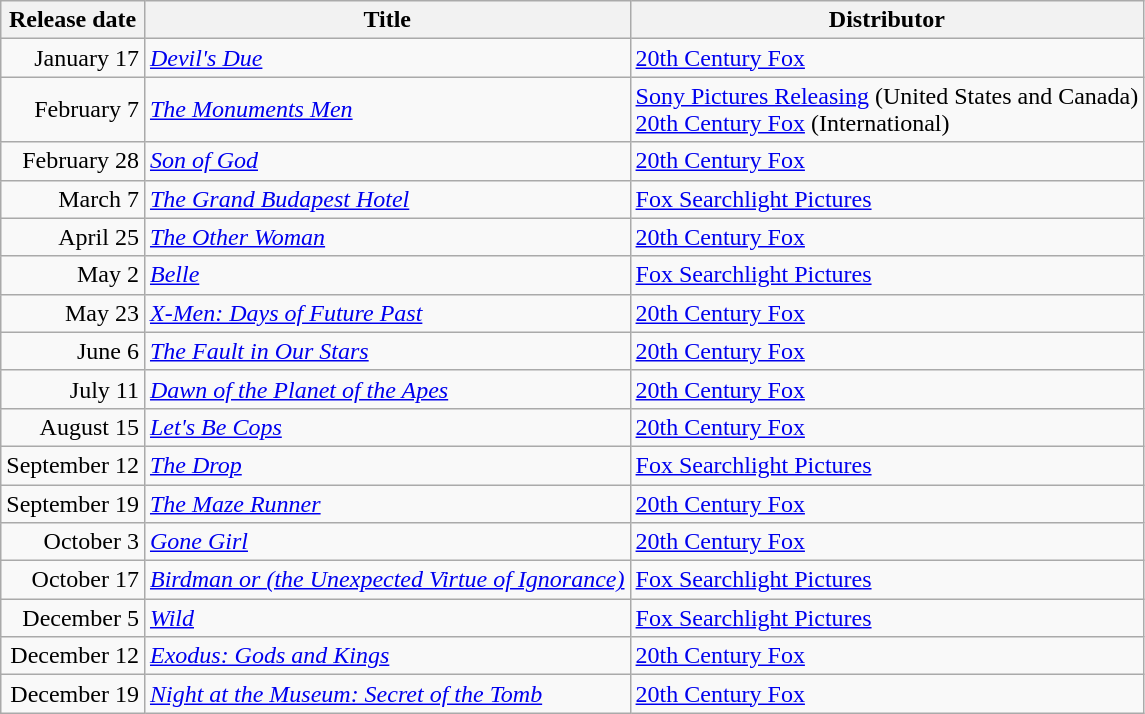<table class="wikitable sortable">
<tr>
<th>Release date</th>
<th>Title</th>
<th>Distributor</th>
</tr>
<tr>
<td align="right">January 17</td>
<td><em><a href='#'>Devil's Due</a></em></td>
<td><a href='#'>20th Century Fox</a></td>
</tr>
<tr>
<td align="right">February 7</td>
<td><em><a href='#'>The Monuments Men</a></em></td>
<td><a href='#'>Sony Pictures Releasing</a> (United States and Canada)<br><a href='#'>20th Century Fox</a> (International)</td>
</tr>
<tr>
<td align="right">February 28</td>
<td><em><a href='#'>Son of God</a></em></td>
<td><a href='#'>20th Century Fox</a></td>
</tr>
<tr>
<td align="right">March 7</td>
<td><em><a href='#'>The Grand Budapest Hotel</a></em></td>
<td><a href='#'>Fox Searchlight Pictures</a></td>
</tr>
<tr>
<td align="right">April 25</td>
<td><em><a href='#'>The Other Woman</a></em></td>
<td><a href='#'>20th Century Fox</a></td>
</tr>
<tr>
<td align="right">May 2</td>
<td><em><a href='#'>Belle</a></em></td>
<td><a href='#'>Fox Searchlight Pictures</a></td>
</tr>
<tr>
<td align="right">May 23</td>
<td><em><a href='#'>X-Men: Days of Future Past</a></em></td>
<td><a href='#'>20th Century Fox</a></td>
</tr>
<tr>
<td align="right">June 6</td>
<td><em><a href='#'>The Fault in Our Stars</a></em></td>
<td><a href='#'>20th Century Fox</a></td>
</tr>
<tr>
<td align="right">July 11</td>
<td><em><a href='#'>Dawn of the Planet of the Apes</a></em></td>
<td><a href='#'>20th Century Fox</a></td>
</tr>
<tr>
<td align="right">August 15</td>
<td><em><a href='#'>Let's Be Cops</a></em></td>
<td><a href='#'>20th Century Fox</a></td>
</tr>
<tr>
<td align="right">September 12</td>
<td><em><a href='#'>The Drop</a></em></td>
<td><a href='#'>Fox Searchlight Pictures</a></td>
</tr>
<tr>
<td align="right">September 19</td>
<td><em><a href='#'>The Maze Runner</a></em></td>
<td><a href='#'>20th Century Fox</a></td>
</tr>
<tr>
<td align="right">October 3</td>
<td><em><a href='#'>Gone Girl</a></em></td>
<td><a href='#'>20th Century Fox</a></td>
</tr>
<tr>
<td align="right">October 17</td>
<td><em><a href='#'>Birdman or (the Unexpected Virtue of Ignorance)</a></em></td>
<td><a href='#'>Fox Searchlight Pictures</a></td>
</tr>
<tr>
<td align="right">December 5</td>
<td><em><a href='#'>Wild</a></em></td>
<td><a href='#'>Fox Searchlight Pictures</a></td>
</tr>
<tr>
<td align="right">December 12</td>
<td><em><a href='#'>Exodus: Gods and Kings</a></em></td>
<td><a href='#'>20th Century Fox</a></td>
</tr>
<tr>
<td align="right">December 19</td>
<td><em><a href='#'>Night at the Museum: Secret of the Tomb</a></em></td>
<td><a href='#'>20th Century Fox</a></td>
</tr>
</table>
